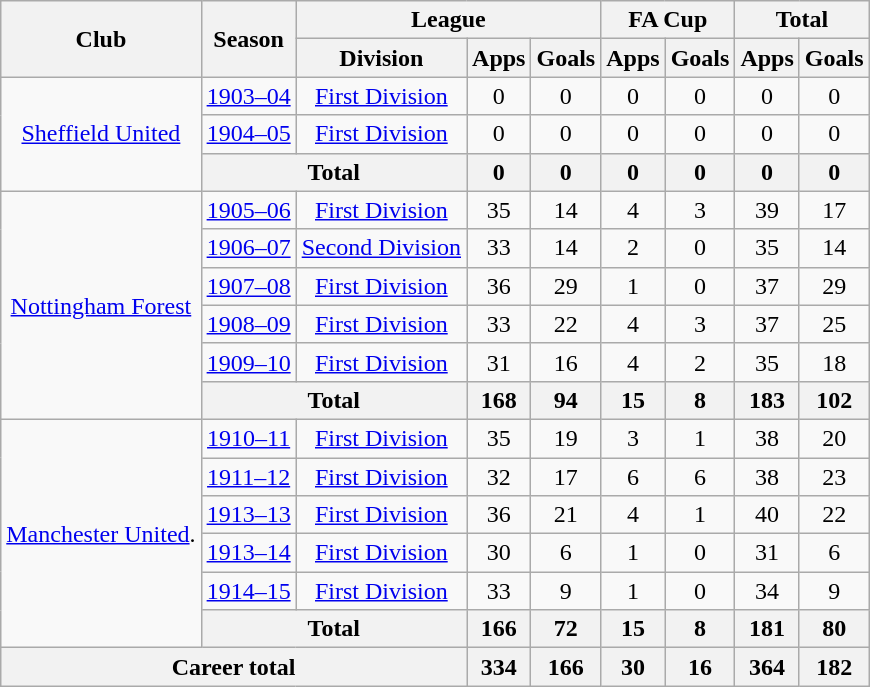<table class="wikitable" style="text-align:center">
<tr>
<th rowspan="2">Club</th>
<th rowspan="2">Season</th>
<th colspan="3">League</th>
<th colspan="2">FA Cup</th>
<th colspan="2">Total</th>
</tr>
<tr>
<th>Division</th>
<th>Apps</th>
<th>Goals</th>
<th>Apps</th>
<th>Goals</th>
<th>Apps</th>
<th>Goals</th>
</tr>
<tr>
<td rowspan="3"><a href='#'>Sheffield United</a></td>
<td><a href='#'>1903–04</a></td>
<td><a href='#'>First Division</a></td>
<td>0</td>
<td>0</td>
<td>0</td>
<td>0</td>
<td>0</td>
<td>0</td>
</tr>
<tr>
<td><a href='#'>1904–05</a></td>
<td><a href='#'>First Division</a></td>
<td>0</td>
<td>0</td>
<td>0</td>
<td>0</td>
<td>0</td>
<td>0</td>
</tr>
<tr>
<th colspan="2">Total</th>
<th>0</th>
<th>0</th>
<th>0</th>
<th>0</th>
<th>0</th>
<th>0</th>
</tr>
<tr>
<td rowspan="6"><a href='#'>Nottingham Forest</a></td>
<td><a href='#'>1905–06</a></td>
<td><a href='#'>First Division</a></td>
<td>35</td>
<td>14</td>
<td>4</td>
<td>3</td>
<td>39</td>
<td>17</td>
</tr>
<tr>
<td><a href='#'>1906–07</a></td>
<td><a href='#'>Second Division</a></td>
<td>33</td>
<td>14</td>
<td>2</td>
<td>0</td>
<td>35</td>
<td>14</td>
</tr>
<tr>
<td><a href='#'>1907–08</a></td>
<td><a href='#'>First Division</a></td>
<td>36</td>
<td>29</td>
<td>1</td>
<td>0</td>
<td>37</td>
<td>29</td>
</tr>
<tr>
<td><a href='#'>1908–09</a></td>
<td><a href='#'>First Division</a></td>
<td>33</td>
<td>22</td>
<td>4</td>
<td>3</td>
<td>37</td>
<td>25</td>
</tr>
<tr>
<td><a href='#'>1909–10</a></td>
<td><a href='#'>First Division</a></td>
<td>31</td>
<td>16</td>
<td>4</td>
<td>2</td>
<td>35</td>
<td>18</td>
</tr>
<tr>
<th colspan="2">Total</th>
<th>168</th>
<th>94</th>
<th>15</th>
<th>8</th>
<th>183</th>
<th>102</th>
</tr>
<tr>
<td rowspan="6"><a href='#'>Manchester United</a>.</td>
<td><a href='#'>1910–11</a></td>
<td><a href='#'>First Division</a></td>
<td>35</td>
<td>19</td>
<td>3</td>
<td>1</td>
<td>38</td>
<td>20</td>
</tr>
<tr>
<td><a href='#'>1911–12</a></td>
<td><a href='#'>First Division</a></td>
<td>32</td>
<td>17</td>
<td>6</td>
<td>6</td>
<td>38</td>
<td>23</td>
</tr>
<tr>
<td><a href='#'>1913–13</a></td>
<td><a href='#'>First Division</a></td>
<td>36</td>
<td>21</td>
<td>4</td>
<td>1</td>
<td>40</td>
<td>22</td>
</tr>
<tr>
<td><a href='#'>1913–14</a></td>
<td><a href='#'>First Division</a></td>
<td>30</td>
<td>6</td>
<td>1</td>
<td>0</td>
<td>31</td>
<td>6</td>
</tr>
<tr>
<td><a href='#'>1914–15</a></td>
<td><a href='#'>First Division</a></td>
<td>33</td>
<td>9</td>
<td>1</td>
<td>0</td>
<td>34</td>
<td>9</td>
</tr>
<tr>
<th colspan="2">Total</th>
<th>166</th>
<th>72</th>
<th>15</th>
<th>8</th>
<th>181</th>
<th>80</th>
</tr>
<tr>
<th colspan="3">Career total</th>
<th>334</th>
<th>166</th>
<th>30</th>
<th>16</th>
<th>364</th>
<th>182</th>
</tr>
</table>
